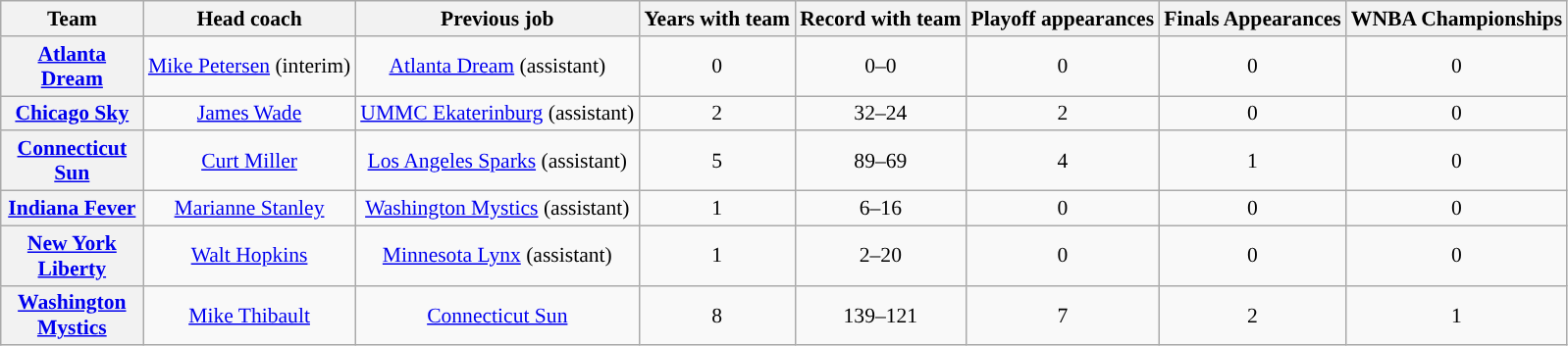<table class="wikitable sortable" style="text-align: center;font-size:90%;">
<tr>
<th width="90">Team</th>
<th>Head coach</th>
<th>Previous job</th>
<th>Years with team</th>
<th>Record with team</th>
<th>Playoff appearances</th>
<th>Finals Appearances</th>
<th>WNBA Championships</th>
</tr>
<tr>
<th><a href='#'><span>Atlanta Dream</span></a></th>
<td><a href='#'>Mike Petersen</a> (interim)</td>
<td><a href='#'>Atlanta Dream</a> (assistant)</td>
<td>0</td>
<td>0–0</td>
<td>0</td>
<td>0</td>
<td>0</td>
</tr>
<tr>
<th><a href='#'><span>Chicago Sky</span></a></th>
<td><a href='#'>James Wade</a></td>
<td><a href='#'>UMMC Ekaterinburg</a> (assistant)</td>
<td>2</td>
<td>32–24</td>
<td>2</td>
<td>0</td>
<td>0</td>
</tr>
<tr>
<th><a href='#'><span>Connecticut Sun</span></a></th>
<td><a href='#'>Curt Miller</a></td>
<td><a href='#'>Los Angeles Sparks</a> (assistant)</td>
<td>5</td>
<td>89–69</td>
<td>4</td>
<td>1</td>
<td>0</td>
</tr>
<tr>
<th><a href='#'><span>Indiana Fever</span></a></th>
<td><a href='#'>Marianne Stanley</a></td>
<td><a href='#'>Washington Mystics</a> (assistant)</td>
<td>1</td>
<td>6–16</td>
<td>0</td>
<td>0</td>
<td>0</td>
</tr>
<tr>
<th><a href='#'><span>New York Liberty</span></a></th>
<td><a href='#'>Walt Hopkins</a></td>
<td><a href='#'>Minnesota Lynx</a> (assistant)</td>
<td>1</td>
<td>2–20</td>
<td>0</td>
<td>0</td>
<td>0</td>
</tr>
<tr>
<th><a href='#'><span>Washington Mystics</span></a></th>
<td><a href='#'>Mike Thibault</a></td>
<td><a href='#'>Connecticut Sun</a></td>
<td>8</td>
<td>139–121</td>
<td>7</td>
<td>2</td>
<td>1</td>
</tr>
</table>
